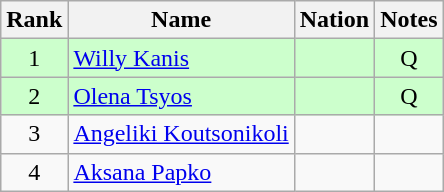<table class="wikitable sortable" style="text-align:center">
<tr>
<th>Rank</th>
<th>Name</th>
<th>Nation</th>
<th>Notes</th>
</tr>
<tr bgcolor=ccffcc>
<td>1</td>
<td align=left><a href='#'>Willy Kanis</a></td>
<td align=left></td>
<td>Q</td>
</tr>
<tr bgcolor=ccffcc>
<td>2</td>
<td align=left><a href='#'>Olena Tsyos</a></td>
<td align=left></td>
<td>Q</td>
</tr>
<tr>
<td>3</td>
<td align=left><a href='#'>Angeliki Koutsonikoli</a></td>
<td align=left></td>
<td></td>
</tr>
<tr>
<td>4</td>
<td align=left><a href='#'>Aksana Papko</a></td>
<td align=left></td>
<td></td>
</tr>
</table>
